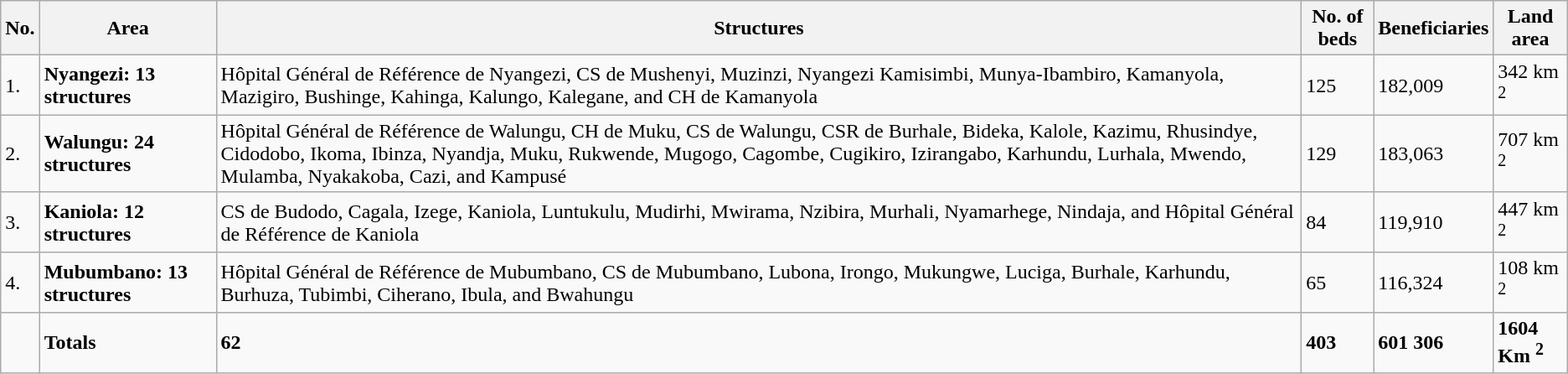<table class="wikitable">
<tr>
<th>No.</th>
<th>Area</th>
<th>Structures</th>
<th>No. of beds</th>
<th>Beneficiaries</th>
<th>Land area</th>
</tr>
<tr>
<td>1.</td>
<td><strong>Nyangezi: 13 structures</strong></td>
<td>Hôpital Général de Référence de Nyangezi, CS de Mushenyi, Muzinzi, Nyangezi Kamisimbi, Munya-Ibambiro, Kamanyola, Mazigiro, Bushinge, Kahinga, Kalungo, Kalegane, and CH de Kamanyola</td>
<td>125</td>
<td>182,009</td>
<td>342 km <sup>2</sup></td>
</tr>
<tr>
<td>2.</td>
<td><strong>Walungu: 24 structures</strong></td>
<td>Hôpital Général de Référence de Walungu, CH de Muku, CS de Walungu, CSR de Burhale, Bideka, Kalole, Kazimu, Rhusindye, Cidodobo, Ikoma, Ibinza, Nyandja, Muku, Rukwende, Mugogo, Cagombe, Cugikiro, Izirangabo, Karhundu, Lurhala, Mwendo, Mulamba, Nyakakoba, Cazi, and Kampusé</td>
<td>129</td>
<td>183,063</td>
<td>707 km <sup>2</sup></td>
</tr>
<tr>
<td>3.</td>
<td><strong>Kaniola: 12 structures</strong></td>
<td>CS de Budodo, Cagala, Izege, Kaniola, Luntukulu, Mudirhi, Mwirama, Nzibira, Murhali, Nyamarhege, Nindaja, and Hôpital Général de Référence de Kaniola</td>
<td>84</td>
<td>119,910</td>
<td>447 km <sup>2</sup></td>
</tr>
<tr>
<td>4.</td>
<td><strong>Mubumbano: 13 structures</strong></td>
<td>Hôpital Général de Référence de Mubumbano, CS de Mubumbano, Lubona, Irongo, Mukungwe, Luciga, Burhale, Karhundu, Burhuza, Tubimbi, Ciherano, Ibula, and Bwahungu</td>
<td>65</td>
<td>116,324</td>
<td>108 km <sup>2</sup></td>
</tr>
<tr>
<td rowspan="2"></td>
<td rowspan="2"><strong>Totals</strong></td>
<td rowspan="2"><strong>62</strong></td>
<td rowspan="2"><strong>403</strong></td>
<td rowspan="2"><strong>601 306</strong></td>
<td rowspan="2"><strong>1604 Km <sup>2</sup></strong></td>
</tr>
</table>
